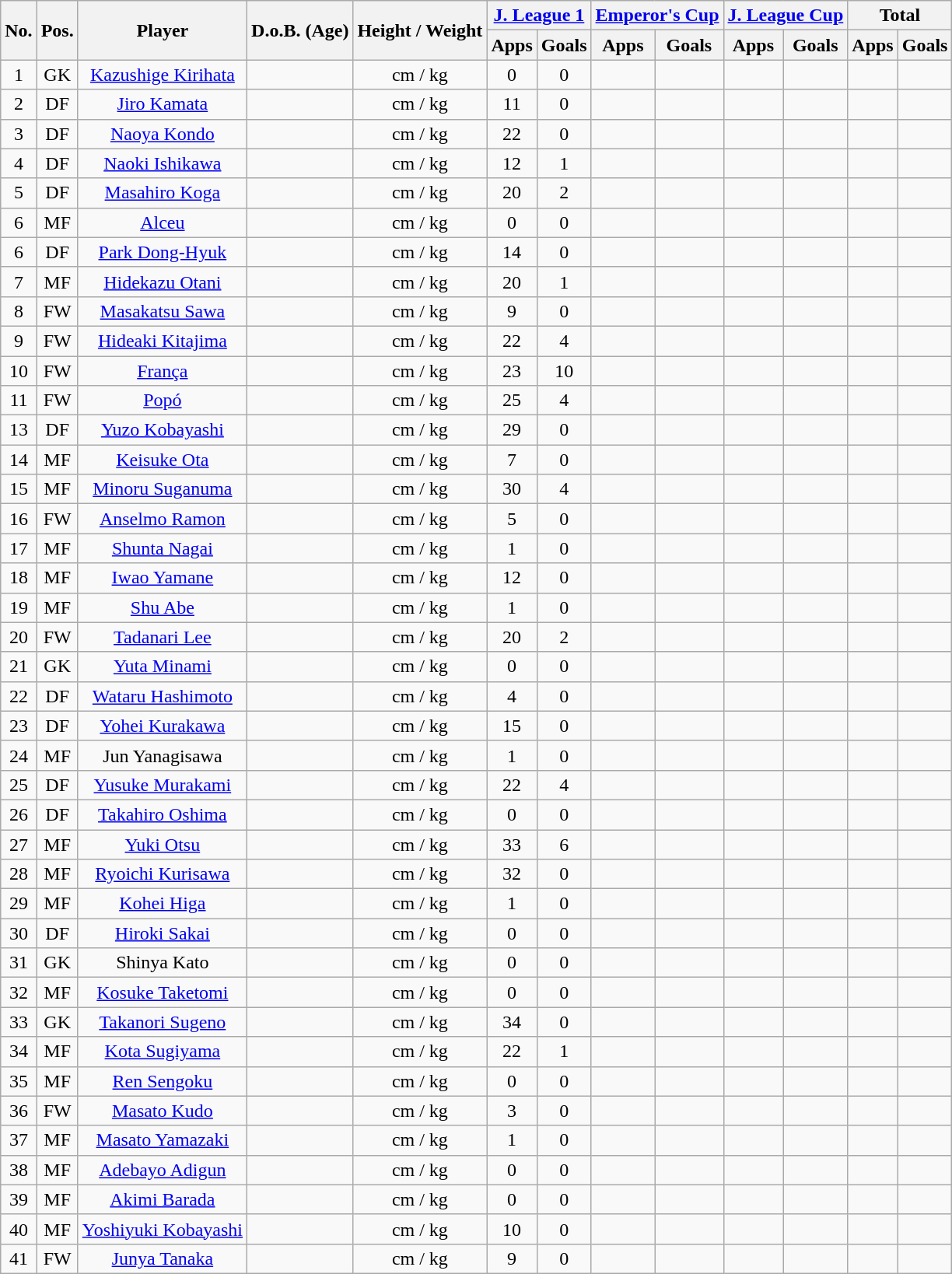<table class="wikitable" style="text-align:center;">
<tr>
<th rowspan="2">No.</th>
<th rowspan="2">Pos.</th>
<th rowspan="2">Player</th>
<th rowspan="2">D.o.B. (Age)</th>
<th rowspan="2">Height / Weight</th>
<th colspan="2"><a href='#'>J. League 1</a></th>
<th colspan="2"><a href='#'>Emperor's Cup</a></th>
<th colspan="2"><a href='#'>J. League Cup</a></th>
<th colspan="2">Total</th>
</tr>
<tr>
<th>Apps</th>
<th>Goals</th>
<th>Apps</th>
<th>Goals</th>
<th>Apps</th>
<th>Goals</th>
<th>Apps</th>
<th>Goals</th>
</tr>
<tr>
<td>1</td>
<td>GK</td>
<td><a href='#'>Kazushige Kirihata</a></td>
<td></td>
<td>cm / kg</td>
<td>0</td>
<td>0</td>
<td></td>
<td></td>
<td></td>
<td></td>
<td></td>
<td></td>
</tr>
<tr>
<td>2</td>
<td>DF</td>
<td><a href='#'>Jiro Kamata</a></td>
<td></td>
<td>cm / kg</td>
<td>11</td>
<td>0</td>
<td></td>
<td></td>
<td></td>
<td></td>
<td></td>
<td></td>
</tr>
<tr>
<td>3</td>
<td>DF</td>
<td><a href='#'>Naoya Kondo</a></td>
<td></td>
<td>cm / kg</td>
<td>22</td>
<td>0</td>
<td></td>
<td></td>
<td></td>
<td></td>
<td></td>
<td></td>
</tr>
<tr>
<td>4</td>
<td>DF</td>
<td><a href='#'>Naoki Ishikawa</a></td>
<td></td>
<td>cm / kg</td>
<td>12</td>
<td>1</td>
<td></td>
<td></td>
<td></td>
<td></td>
<td></td>
<td></td>
</tr>
<tr>
<td>5</td>
<td>DF</td>
<td><a href='#'>Masahiro Koga</a></td>
<td></td>
<td>cm / kg</td>
<td>20</td>
<td>2</td>
<td></td>
<td></td>
<td></td>
<td></td>
<td></td>
<td></td>
</tr>
<tr>
<td>6</td>
<td>MF</td>
<td><a href='#'>Alceu</a></td>
<td></td>
<td>cm / kg</td>
<td>0</td>
<td>0</td>
<td></td>
<td></td>
<td></td>
<td></td>
<td></td>
<td></td>
</tr>
<tr>
<td>6</td>
<td>DF</td>
<td><a href='#'>Park Dong-Hyuk</a></td>
<td></td>
<td>cm / kg</td>
<td>14</td>
<td>0</td>
<td></td>
<td></td>
<td></td>
<td></td>
<td></td>
<td></td>
</tr>
<tr>
<td>7</td>
<td>MF</td>
<td><a href='#'>Hidekazu Otani</a></td>
<td></td>
<td>cm / kg</td>
<td>20</td>
<td>1</td>
<td></td>
<td></td>
<td></td>
<td></td>
<td></td>
<td></td>
</tr>
<tr>
<td>8</td>
<td>FW</td>
<td><a href='#'>Masakatsu Sawa</a></td>
<td></td>
<td>cm / kg</td>
<td>9</td>
<td>0</td>
<td></td>
<td></td>
<td></td>
<td></td>
<td></td>
<td></td>
</tr>
<tr>
<td>9</td>
<td>FW</td>
<td><a href='#'>Hideaki Kitajima</a></td>
<td></td>
<td>cm / kg</td>
<td>22</td>
<td>4</td>
<td></td>
<td></td>
<td></td>
<td></td>
<td></td>
<td></td>
</tr>
<tr>
<td>10</td>
<td>FW</td>
<td><a href='#'>França</a></td>
<td></td>
<td>cm / kg</td>
<td>23</td>
<td>10</td>
<td></td>
<td></td>
<td></td>
<td></td>
<td></td>
<td></td>
</tr>
<tr>
<td>11</td>
<td>FW</td>
<td><a href='#'>Popó</a></td>
<td></td>
<td>cm / kg</td>
<td>25</td>
<td>4</td>
<td></td>
<td></td>
<td></td>
<td></td>
<td></td>
<td></td>
</tr>
<tr>
<td>13</td>
<td>DF</td>
<td><a href='#'>Yuzo Kobayashi</a></td>
<td></td>
<td>cm / kg</td>
<td>29</td>
<td>0</td>
<td></td>
<td></td>
<td></td>
<td></td>
<td></td>
<td></td>
</tr>
<tr>
<td>14</td>
<td>MF</td>
<td><a href='#'>Keisuke Ota</a></td>
<td></td>
<td>cm / kg</td>
<td>7</td>
<td>0</td>
<td></td>
<td></td>
<td></td>
<td></td>
<td></td>
<td></td>
</tr>
<tr>
<td>15</td>
<td>MF</td>
<td><a href='#'>Minoru Suganuma</a></td>
<td></td>
<td>cm / kg</td>
<td>30</td>
<td>4</td>
<td></td>
<td></td>
<td></td>
<td></td>
<td></td>
<td></td>
</tr>
<tr>
<td>16</td>
<td>FW</td>
<td><a href='#'>Anselmo Ramon</a></td>
<td></td>
<td>cm / kg</td>
<td>5</td>
<td>0</td>
<td></td>
<td></td>
<td></td>
<td></td>
<td></td>
<td></td>
</tr>
<tr>
<td>17</td>
<td>MF</td>
<td><a href='#'>Shunta Nagai</a></td>
<td></td>
<td>cm / kg</td>
<td>1</td>
<td>0</td>
<td></td>
<td></td>
<td></td>
<td></td>
<td></td>
<td></td>
</tr>
<tr>
<td>18</td>
<td>MF</td>
<td><a href='#'>Iwao Yamane</a></td>
<td></td>
<td>cm / kg</td>
<td>12</td>
<td>0</td>
<td></td>
<td></td>
<td></td>
<td></td>
<td></td>
<td></td>
</tr>
<tr>
<td>19</td>
<td>MF</td>
<td><a href='#'>Shu Abe</a></td>
<td></td>
<td>cm / kg</td>
<td>1</td>
<td>0</td>
<td></td>
<td></td>
<td></td>
<td></td>
<td></td>
<td></td>
</tr>
<tr>
<td>20</td>
<td>FW</td>
<td><a href='#'>Tadanari Lee</a></td>
<td></td>
<td>cm / kg</td>
<td>20</td>
<td>2</td>
<td></td>
<td></td>
<td></td>
<td></td>
<td></td>
<td></td>
</tr>
<tr>
<td>21</td>
<td>GK</td>
<td><a href='#'>Yuta Minami</a></td>
<td></td>
<td>cm / kg</td>
<td>0</td>
<td>0</td>
<td></td>
<td></td>
<td></td>
<td></td>
<td></td>
<td></td>
</tr>
<tr>
<td>22</td>
<td>DF</td>
<td><a href='#'>Wataru Hashimoto</a></td>
<td></td>
<td>cm / kg</td>
<td>4</td>
<td>0</td>
<td></td>
<td></td>
<td></td>
<td></td>
<td></td>
<td></td>
</tr>
<tr>
<td>23</td>
<td>DF</td>
<td><a href='#'>Yohei Kurakawa</a></td>
<td></td>
<td>cm / kg</td>
<td>15</td>
<td>0</td>
<td></td>
<td></td>
<td></td>
<td></td>
<td></td>
<td></td>
</tr>
<tr>
<td>24</td>
<td>MF</td>
<td>Jun Yanagisawa</td>
<td></td>
<td>cm / kg</td>
<td>1</td>
<td>0</td>
<td></td>
<td></td>
<td></td>
<td></td>
<td></td>
<td></td>
</tr>
<tr>
<td>25</td>
<td>DF</td>
<td><a href='#'>Yusuke Murakami</a></td>
<td></td>
<td>cm / kg</td>
<td>22</td>
<td>4</td>
<td></td>
<td></td>
<td></td>
<td></td>
<td></td>
<td></td>
</tr>
<tr>
<td>26</td>
<td>DF</td>
<td><a href='#'>Takahiro Oshima</a></td>
<td></td>
<td>cm / kg</td>
<td>0</td>
<td>0</td>
<td></td>
<td></td>
<td></td>
<td></td>
<td></td>
<td></td>
</tr>
<tr>
<td>27</td>
<td>MF</td>
<td><a href='#'>Yuki Otsu</a></td>
<td></td>
<td>cm / kg</td>
<td>33</td>
<td>6</td>
<td></td>
<td></td>
<td></td>
<td></td>
<td></td>
<td></td>
</tr>
<tr>
<td>28</td>
<td>MF</td>
<td><a href='#'>Ryoichi Kurisawa</a></td>
<td></td>
<td>cm / kg</td>
<td>32</td>
<td>0</td>
<td></td>
<td></td>
<td></td>
<td></td>
<td></td>
<td></td>
</tr>
<tr>
<td>29</td>
<td>MF</td>
<td><a href='#'>Kohei Higa</a></td>
<td></td>
<td>cm / kg</td>
<td>1</td>
<td>0</td>
<td></td>
<td></td>
<td></td>
<td></td>
<td></td>
<td></td>
</tr>
<tr>
<td>30</td>
<td>DF</td>
<td><a href='#'>Hiroki Sakai</a></td>
<td></td>
<td>cm / kg</td>
<td>0</td>
<td>0</td>
<td></td>
<td></td>
<td></td>
<td></td>
<td></td>
<td></td>
</tr>
<tr>
<td>31</td>
<td>GK</td>
<td>Shinya Kato</td>
<td></td>
<td>cm / kg</td>
<td>0</td>
<td>0</td>
<td></td>
<td></td>
<td></td>
<td></td>
<td></td>
<td></td>
</tr>
<tr>
<td>32</td>
<td>MF</td>
<td><a href='#'>Kosuke Taketomi</a></td>
<td></td>
<td>cm / kg</td>
<td>0</td>
<td>0</td>
<td></td>
<td></td>
<td></td>
<td></td>
<td></td>
<td></td>
</tr>
<tr>
<td>33</td>
<td>GK</td>
<td><a href='#'>Takanori Sugeno</a></td>
<td></td>
<td>cm / kg</td>
<td>34</td>
<td>0</td>
<td></td>
<td></td>
<td></td>
<td></td>
<td></td>
<td></td>
</tr>
<tr>
<td>34</td>
<td>MF</td>
<td><a href='#'>Kota Sugiyama</a></td>
<td></td>
<td>cm / kg</td>
<td>22</td>
<td>1</td>
<td></td>
<td></td>
<td></td>
<td></td>
<td></td>
<td></td>
</tr>
<tr>
<td>35</td>
<td>MF</td>
<td><a href='#'>Ren Sengoku</a></td>
<td></td>
<td>cm / kg</td>
<td>0</td>
<td>0</td>
<td></td>
<td></td>
<td></td>
<td></td>
<td></td>
<td></td>
</tr>
<tr>
<td>36</td>
<td>FW</td>
<td><a href='#'>Masato Kudo</a></td>
<td></td>
<td>cm / kg</td>
<td>3</td>
<td>0</td>
<td></td>
<td></td>
<td></td>
<td></td>
<td></td>
<td></td>
</tr>
<tr>
<td>37</td>
<td>MF</td>
<td><a href='#'>Masato Yamazaki</a></td>
<td></td>
<td>cm / kg</td>
<td>1</td>
<td>0</td>
<td></td>
<td></td>
<td></td>
<td></td>
<td></td>
<td></td>
</tr>
<tr>
<td>38</td>
<td>MF</td>
<td><a href='#'>Adebayo Adigun</a></td>
<td></td>
<td>cm / kg</td>
<td>0</td>
<td>0</td>
<td></td>
<td></td>
<td></td>
<td></td>
<td></td>
<td></td>
</tr>
<tr>
<td>39</td>
<td>MF</td>
<td><a href='#'>Akimi Barada</a></td>
<td></td>
<td>cm / kg</td>
<td>0</td>
<td>0</td>
<td></td>
<td></td>
<td></td>
<td></td>
<td></td>
<td></td>
</tr>
<tr>
<td>40</td>
<td>MF</td>
<td><a href='#'>Yoshiyuki Kobayashi</a></td>
<td></td>
<td>cm / kg</td>
<td>10</td>
<td>0</td>
<td></td>
<td></td>
<td></td>
<td></td>
<td></td>
<td></td>
</tr>
<tr>
<td>41</td>
<td>FW</td>
<td><a href='#'>Junya Tanaka</a></td>
<td></td>
<td>cm / kg</td>
<td>9</td>
<td>0</td>
<td></td>
<td></td>
<td></td>
<td></td>
<td></td>
<td></td>
</tr>
</table>
